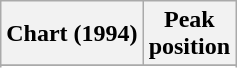<table class="wikitable sortable">
<tr>
<th align="left">Chart (1994)</th>
<th style="text-align:center;">Peak<br>position</th>
</tr>
<tr>
</tr>
<tr>
</tr>
</table>
